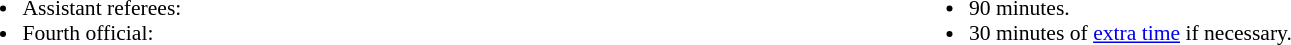<table style="width:100%; font-size:90%">
<tr>
<td style="width:50%; vertical-align:top"><br><ul><li>Assistant referees:</li><li>Fourth official:</li></ul></td>
<td style="width:50%; vertical-align:top"><br><ul><li>90 minutes.</li><li>30 minutes of <a href='#'>extra time</a> if necessary.</li></ul></td>
</tr>
</table>
